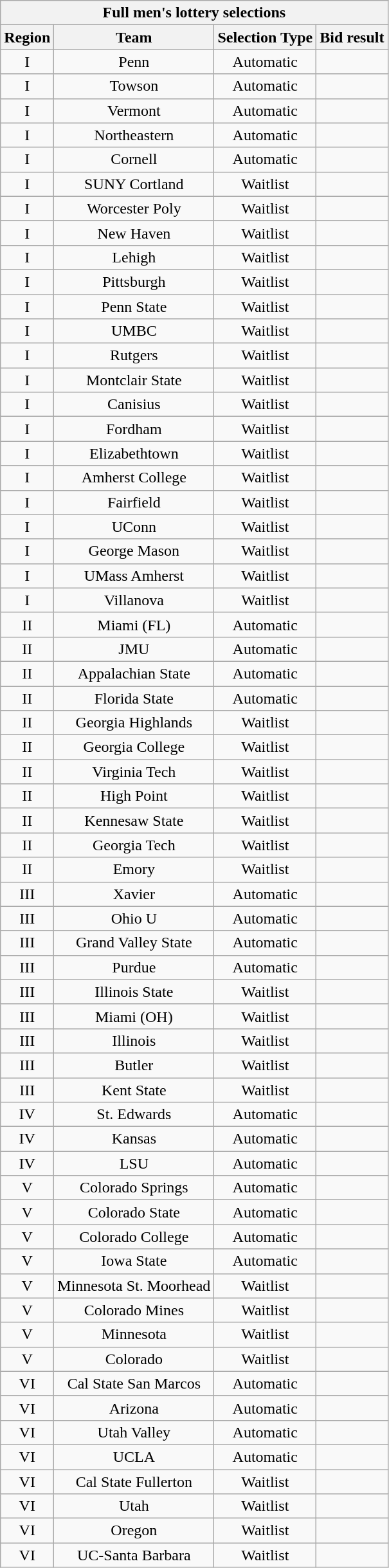<table class="wikitable sortable mw-collapsible mw-collapsed" style="text-align:center">
<tr>
<th colspan="4">Full men's lottery selections</th>
</tr>
<tr>
<th>Region</th>
<th>Team</th>
<th>Selection Type</th>
<th>Bid result</th>
</tr>
<tr>
<td>I</td>
<td>Penn</td>
<td>Automatic</td>
<td></td>
</tr>
<tr>
<td>I</td>
<td>Towson</td>
<td>Automatic</td>
<td></td>
</tr>
<tr>
<td>I</td>
<td>Vermont</td>
<td>Automatic</td>
<td></td>
</tr>
<tr>
<td>I</td>
<td>Northeastern</td>
<td>Automatic</td>
<td></td>
</tr>
<tr>
<td>I</td>
<td>Cornell</td>
<td>Automatic</td>
<td></td>
</tr>
<tr>
<td>I</td>
<td>SUNY Cortland</td>
<td>Waitlist</td>
<td></td>
</tr>
<tr>
<td>I</td>
<td>Worcester Poly</td>
<td>Waitlist</td>
<td></td>
</tr>
<tr>
<td>I</td>
<td>New Haven</td>
<td>Waitlist</td>
<td></td>
</tr>
<tr>
<td>I</td>
<td>Lehigh</td>
<td>Waitlist</td>
<td></td>
</tr>
<tr>
<td>I</td>
<td>Pittsburgh</td>
<td>Waitlist</td>
<td></td>
</tr>
<tr>
<td>I</td>
<td>Penn State</td>
<td>Waitlist</td>
<td></td>
</tr>
<tr>
<td>I</td>
<td>UMBC</td>
<td>Waitlist</td>
<td></td>
</tr>
<tr>
<td>I</td>
<td>Rutgers</td>
<td>Waitlist</td>
<td></td>
</tr>
<tr>
<td>I</td>
<td>Montclair State</td>
<td>Waitlist</td>
<td></td>
</tr>
<tr>
<td>I</td>
<td>Canisius</td>
<td>Waitlist</td>
<td></td>
</tr>
<tr>
<td>I</td>
<td>Fordham</td>
<td>Waitlist</td>
<td></td>
</tr>
<tr>
<td>I</td>
<td>Elizabethtown</td>
<td>Waitlist</td>
<td></td>
</tr>
<tr>
<td>I</td>
<td>Amherst College</td>
<td>Waitlist</td>
<td></td>
</tr>
<tr>
<td>I</td>
<td>Fairfield</td>
<td>Waitlist</td>
<td></td>
</tr>
<tr>
<td>I</td>
<td>UConn</td>
<td>Waitlist</td>
<td></td>
</tr>
<tr>
<td>I</td>
<td>George Mason</td>
<td>Waitlist</td>
<td></td>
</tr>
<tr>
<td>I</td>
<td>UMass Amherst</td>
<td>Waitlist</td>
<td></td>
</tr>
<tr>
<td>I</td>
<td>Villanova</td>
<td>Waitlist</td>
<td></td>
</tr>
<tr>
<td>II</td>
<td>Miami (FL)</td>
<td>Automatic</td>
<td></td>
</tr>
<tr>
<td>II</td>
<td>JMU</td>
<td>Automatic</td>
<td></td>
</tr>
<tr>
<td>II</td>
<td>Appalachian State</td>
<td>Automatic</td>
<td></td>
</tr>
<tr>
<td>II</td>
<td>Florida State</td>
<td>Automatic</td>
<td></td>
</tr>
<tr>
<td>II</td>
<td>Georgia Highlands</td>
<td>Waitlist</td>
<td></td>
</tr>
<tr>
<td>II</td>
<td>Georgia College</td>
<td>Waitlist</td>
<td></td>
</tr>
<tr>
<td>II</td>
<td>Virginia Tech</td>
<td>Waitlist</td>
<td></td>
</tr>
<tr>
<td>II</td>
<td>High Point</td>
<td>Waitlist</td>
<td></td>
</tr>
<tr>
<td>II</td>
<td>Kennesaw State</td>
<td>Waitlist</td>
<td></td>
</tr>
<tr>
<td>II</td>
<td>Georgia Tech</td>
<td>Waitlist</td>
<td></td>
</tr>
<tr>
<td>II</td>
<td>Emory</td>
<td>Waitlist</td>
<td></td>
</tr>
<tr>
<td>III</td>
<td>Xavier</td>
<td>Automatic</td>
<td></td>
</tr>
<tr>
<td>III</td>
<td>Ohio U</td>
<td>Automatic</td>
<td></td>
</tr>
<tr>
<td>III</td>
<td>Grand Valley State</td>
<td>Automatic</td>
<td></td>
</tr>
<tr>
<td>III</td>
<td>Purdue</td>
<td>Automatic</td>
<td></td>
</tr>
<tr>
<td>III</td>
<td>Illinois State</td>
<td>Waitlist</td>
<td></td>
</tr>
<tr>
<td>III</td>
<td>Miami (OH)</td>
<td>Waitlist</td>
<td></td>
</tr>
<tr>
<td>III</td>
<td>Illinois</td>
<td>Waitlist</td>
<td></td>
</tr>
<tr>
<td>III</td>
<td>Butler</td>
<td>Waitlist</td>
<td></td>
</tr>
<tr>
<td>III</td>
<td>Kent State</td>
<td>Waitlist</td>
<td></td>
</tr>
<tr>
<td>IV</td>
<td>St. Edwards</td>
<td>Automatic</td>
<td></td>
</tr>
<tr>
<td>IV</td>
<td>Kansas</td>
<td>Automatic</td>
<td></td>
</tr>
<tr>
<td>IV</td>
<td>LSU</td>
<td>Automatic</td>
<td></td>
</tr>
<tr>
<td>V</td>
<td>Colorado Springs</td>
<td>Automatic</td>
<td></td>
</tr>
<tr>
<td>V</td>
<td>Colorado State</td>
<td>Automatic</td>
<td></td>
</tr>
<tr>
<td>V</td>
<td>Colorado College</td>
<td>Automatic</td>
<td></td>
</tr>
<tr>
<td>V</td>
<td>Iowa State</td>
<td>Automatic</td>
<td></td>
</tr>
<tr>
<td>V</td>
<td>Minnesota St. Moorhead</td>
<td>Waitlist</td>
<td></td>
</tr>
<tr>
<td>V</td>
<td>Colorado Mines</td>
<td>Waitlist</td>
<td></td>
</tr>
<tr>
<td>V</td>
<td>Minnesota</td>
<td>Waitlist</td>
<td></td>
</tr>
<tr>
<td>V</td>
<td>Colorado</td>
<td>Waitlist</td>
<td></td>
</tr>
<tr>
<td>VI</td>
<td>Cal State San Marcos</td>
<td>Automatic</td>
<td></td>
</tr>
<tr>
<td>VI</td>
<td>Arizona</td>
<td>Automatic</td>
<td></td>
</tr>
<tr>
<td>VI</td>
<td>Utah Valley</td>
<td>Automatic</td>
<td></td>
</tr>
<tr>
<td>VI</td>
<td>UCLA</td>
<td>Automatic</td>
<td></td>
</tr>
<tr>
<td>VI</td>
<td>Cal State Fullerton</td>
<td>Waitlist</td>
<td></td>
</tr>
<tr>
<td>VI</td>
<td>Utah</td>
<td>Waitlist</td>
<td></td>
</tr>
<tr>
<td>VI</td>
<td>Oregon</td>
<td>Waitlist</td>
<td></td>
</tr>
<tr>
<td>VI</td>
<td>UC-Santa Barbara</td>
<td>Waitlist</td>
<td></td>
</tr>
</table>
